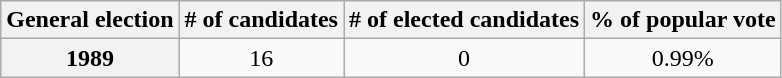<table class="wikitable">
<tr>
<th>General election</th>
<th># of candidates</th>
<th># of elected candidates</th>
<th>% of popular vote</th>
</tr>
<tr>
<th>1989</th>
<td align=center>16</td>
<td align=center>0</td>
<td align=center>0.99%</td>
</tr>
</table>
